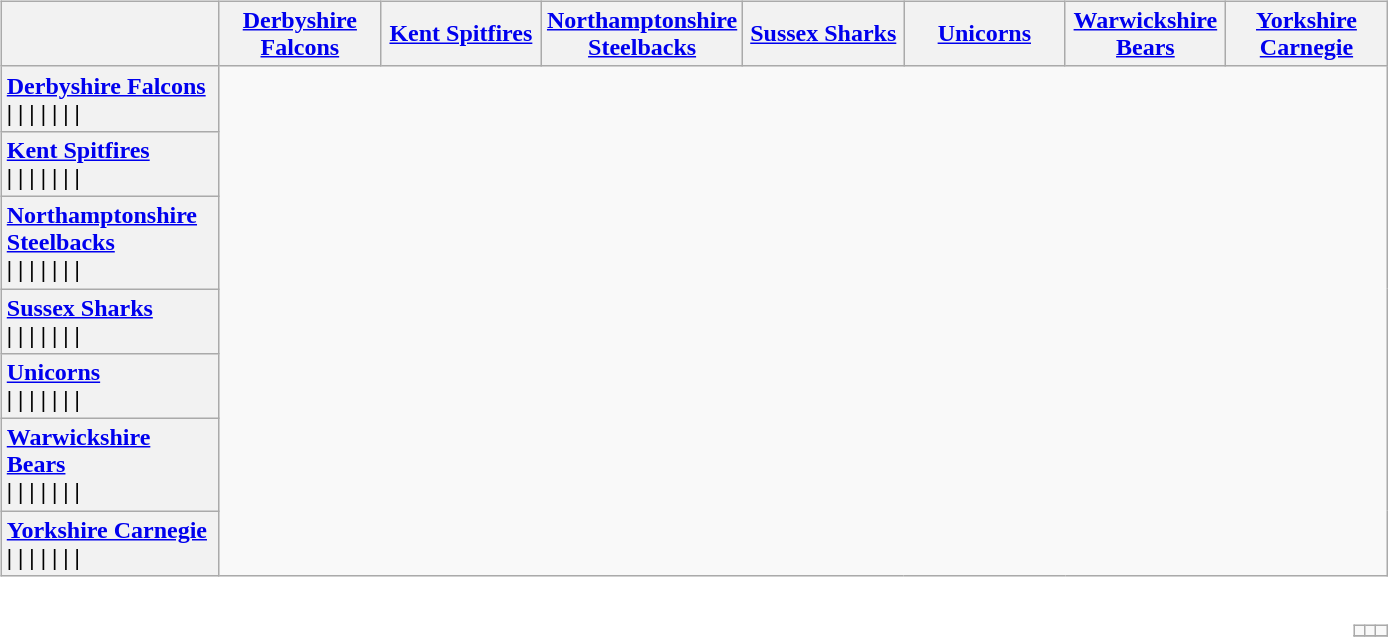<table style="padding:none;">
<tr>
<td colspan="3"><br><table class="wikitable" style="text-align:left;">
<tr>
<th width=138 style="text-align:center"></th>
<th width=100><a href='#'>Derbyshire Falcons</a></th>
<th width=100><a href='#'>Kent Spitfires</a></th>
<th width=100><a href='#'>Northamptonshire Steelbacks</a></th>
<th width=100><a href='#'>Sussex Sharks</a></th>
<th width=100><a href='#'>Unicorns</a></th>
<th width=100><a href='#'>Warwickshire Bears</a></th>
<th width=100><a href='#'>Yorkshire Carnegie</a></th>
</tr>
<tr>
<th style="text-align:left"><a href='#'>Derbyshire Falcons</a><br> | 
 | 
 | 
 | 
 | 
 | 
 | </th>
</tr>
<tr>
<th style="text-align:left"><a href='#'>Kent Spitfires</a><br> | 
 | 
 | 
 | 
 | 
 | 
 | </th>
</tr>
<tr>
<th style="text-align:left"><a href='#'>Northamptonshire Steelbacks</a><br> | 
 | 
 | 
 | 
 | 
 | 
 | </th>
</tr>
<tr>
<th style="text-align:left"><a href='#'>Sussex Sharks</a><br> | 
 | 
 | 
 | 
 | 
 | 
 | </th>
</tr>
<tr>
<th style="text-align:left"><a href='#'>Unicorns</a><br> | 
 | 
 | 
 | 
 | 
 | 
 | </th>
</tr>
<tr>
<th style="text-align:left"><a href='#'>Warwickshire Bears</a><br> | 
 | 
 | 
 | 
 | 
 | 
 | </th>
</tr>
<tr>
<th style="text-align:left"><a href='#'>Yorkshire Carnegie</a><br> | 
 | 
 | 
 | 
 | 
 | 
 | </th>
</tr>
</table>
<table class="wikitable" style="float:right">
<tr style="text-align: center">
<td></td>
<td></td>
<td></td>
</tr>
<tr>
</tr>
</table>
</td>
</tr>
</table>
